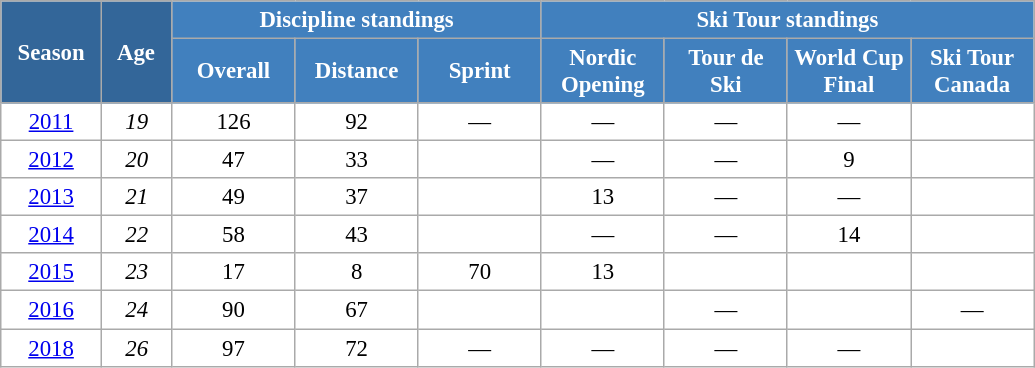<table class="wikitable" style="font-size:95%; text-align:center; border:grey solid 1px; border-collapse:collapse; background:#ffffff;">
<tr>
<th style="background-color:#369; color:white; width:60px;" rowspan="2"> Season </th>
<th style="background-color:#369; color:white; width:40px;" rowspan="2"> Age </th>
<th style="background-color:#4180be; color:white;" colspan="3">Discipline standings</th>
<th style="background-color:#4180be; color:white;" colspan="4">Ski Tour standings</th>
</tr>
<tr>
<th style="background-color:#4180be; color:white; width:75px;">Overall</th>
<th style="background-color:#4180be; color:white; width:75px;">Distance</th>
<th style="background-color:#4180be; color:white; width:75px;">Sprint</th>
<th style="background-color:#4180be; color:white; width:75px;">Nordic<br>Opening</th>
<th style="background-color:#4180be; color:white; width:75px;">Tour de<br>Ski</th>
<th style="background-color:#4180be; color:white; width:75px;">World Cup<br>Final</th>
<th style="background-color:#4180be; color:white; width:75px;">Ski Tour<br>Canada</th>
</tr>
<tr>
<td><a href='#'>2011</a></td>
<td><em>19</em></td>
<td>126</td>
<td>92</td>
<td>—</td>
<td>—</td>
<td>—</td>
<td>—</td>
<td></td>
</tr>
<tr>
<td><a href='#'>2012</a></td>
<td><em>20</em></td>
<td>47</td>
<td>33</td>
<td></td>
<td>—</td>
<td>—</td>
<td>9</td>
<td></td>
</tr>
<tr>
<td><a href='#'>2013</a></td>
<td><em>21</em></td>
<td>49</td>
<td>37</td>
<td></td>
<td>13</td>
<td>—</td>
<td>—</td>
<td></td>
</tr>
<tr>
<td><a href='#'>2014</a></td>
<td><em>22</em></td>
<td>58</td>
<td>43</td>
<td></td>
<td>—</td>
<td>—</td>
<td>14</td>
<td></td>
</tr>
<tr>
<td><a href='#'>2015</a></td>
<td><em>23</em></td>
<td>17</td>
<td>8</td>
<td>70</td>
<td>13</td>
<td></td>
<td></td>
<td></td>
</tr>
<tr>
<td><a href='#'>2016</a></td>
<td><em>24</em></td>
<td>90</td>
<td>67</td>
<td></td>
<td></td>
<td>—</td>
<td></td>
<td>—</td>
</tr>
<tr>
<td><a href='#'>2018</a></td>
<td><em>26</em></td>
<td>97</td>
<td>72</td>
<td>—</td>
<td>—</td>
<td>—</td>
<td>—</td>
<td></td>
</tr>
</table>
